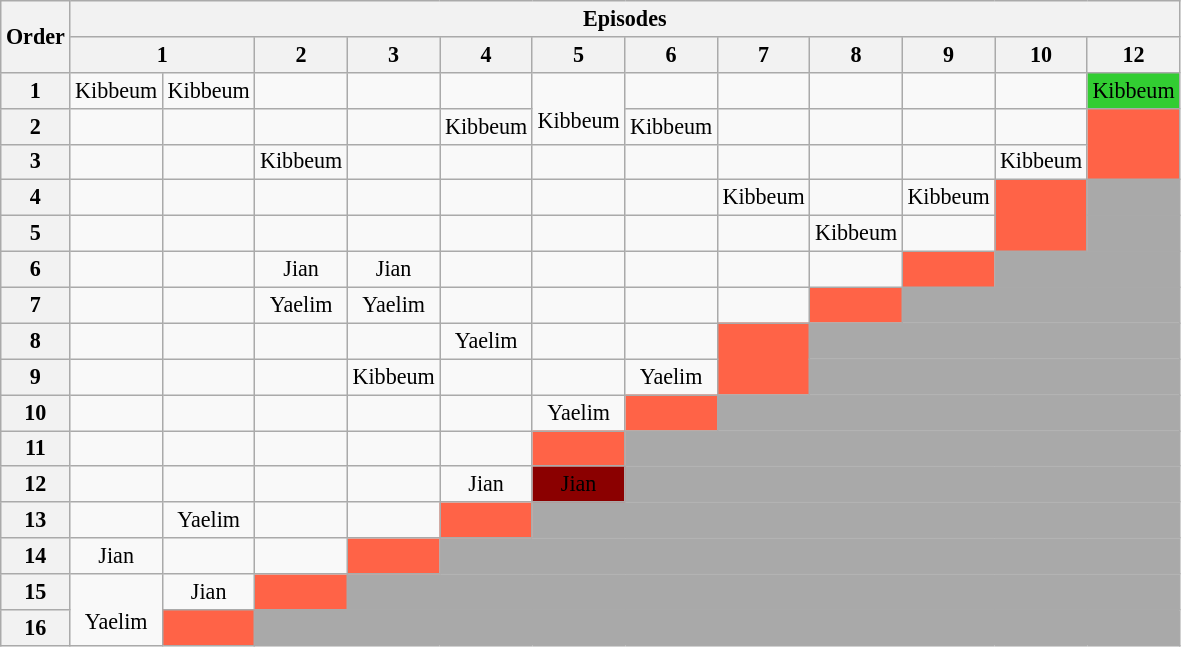<table class="wikitable" style="text-align:center; font-size:92%">
<tr>
<th rowspan=2>Order</th>
<th colspan=14>Episodes</th>
</tr>
<tr>
<th colspan="2">1</th>
<th>2</th>
<th>3</th>
<th>4</th>
<th>5</th>
<th>6</th>
<th>7</th>
<th>8</th>
<th>9</th>
<th>10</th>
<th>12</th>
</tr>
<tr>
<th>1</th>
<td>Kibbeum</td>
<td>Kibbeum</td>
<td></td>
<td></td>
<td></td>
<td rowspan="2"><br>Kibbeum</td>
<td></td>
<td></td>
<td></td>
<td></td>
<td></td>
<td bgcolor="limegreen">Kibbeum</td>
</tr>
<tr>
<th>2</th>
<td></td>
<td></td>
<td></td>
<td></td>
<td>Kibbeum</td>
<td>Kibbeum</td>
<td></td>
<td></td>
<td></td>
<td></td>
<td rowspan="2" bgcolor="tomato"><br></td>
</tr>
<tr>
<th>3</th>
<td></td>
<td></td>
<td>Kibbeum</td>
<td></td>
<td></td>
<td></td>
<td></td>
<td></td>
<td></td>
<td></td>
<td>Kibbeum</td>
</tr>
<tr>
<th>4</th>
<td></td>
<td></td>
<td></td>
<td></td>
<td></td>
<td></td>
<td></td>
<td>Kibbeum</td>
<td></td>
<td>Kibbeum</td>
<td rowspan="2" bgcolor="tomato"><br></td>
<td style="background:darkgray;" colspan="12"></td>
</tr>
<tr>
<th>5</th>
<td></td>
<td></td>
<td></td>
<td></td>
<td></td>
<td></td>
<td></td>
<td></td>
<td>Kibbeum</td>
<td></td>
<td style="background:darkgray;" colspan="12"></td>
</tr>
<tr>
<th>6</th>
<td></td>
<td></td>
<td>Jian</td>
<td>Jian</td>
<td></td>
<td></td>
<td></td>
<td></td>
<td></td>
<td bgcolor="tomato"></td>
<td style="background:darkgray;" colspan="12"></td>
</tr>
<tr>
<th>7</th>
<td></td>
<td></td>
<td>Yaelim</td>
<td>Yaelim</td>
<td></td>
<td></td>
<td></td>
<td></td>
<td bgcolor="tomato"></td>
<td style="background:darkgray;" colspan="12"></td>
</tr>
<tr>
<th>8</th>
<td></td>
<td></td>
<td></td>
<td></td>
<td>Yaelim</td>
<td></td>
<td></td>
<td rowspan="2" bgcolor="tomato"><br></td>
<td style="background:darkgray;" colspan="12"></td>
</tr>
<tr>
<th>9</th>
<td></td>
<td></td>
<td></td>
<td>Kibbeum</td>
<td></td>
<td></td>
<td>Yaelim</td>
<td style="background:darkgray;" colspan="12"></td>
</tr>
<tr>
<th>10</th>
<td></td>
<td></td>
<td></td>
<td></td>
<td></td>
<td>Yaelim</td>
<td bgcolor="tomato"></td>
<td style="background:darkgray;" colspan="12"></td>
</tr>
<tr>
<th>11</th>
<td></td>
<td></td>
<td></td>
<td></td>
<td></td>
<td bgcolor="tomato"></td>
<td style="background:darkgray;" colspan="12"></td>
</tr>
<tr>
<th>12</th>
<td></td>
<td></td>
<td></td>
<td></td>
<td>Jian</td>
<td bgcolor="darkred"><span>Jian</span></td>
<td style="background:darkgray;" colspan="12"></td>
</tr>
<tr>
<th>13</th>
<td></td>
<td>Yaelim</td>
<td></td>
<td></td>
<td bgcolor="tomato"></td>
<td style="background:darkgray;" colspan="12"></td>
</tr>
<tr>
<th>14</th>
<td>Jian</td>
<td></td>
<td></td>
<td bgcolor="tomato"></td>
<td style="background:darkgray;" colspan="12"></td>
</tr>
<tr>
<th>15</th>
<td rowspan="2"><br>Yaelim</td>
<td>Jian</td>
<td bgcolor="tomato"></td>
<td style="background:darkgray;" colspan="13"></td>
</tr>
<tr>
<th>16</th>
<td bgcolor="tomato"></td>
<td style="background:darkgray;" colspan="14"></td>
</tr>
</table>
